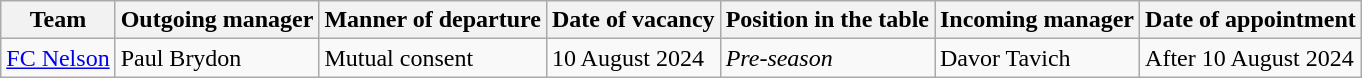<table class="wikitable">
<tr>
<th>Team</th>
<th>Outgoing manager</th>
<th>Manner of departure</th>
<th>Date of vacancy</th>
<th>Position in the table</th>
<th>Incoming manager</th>
<th>Date of appointment</th>
</tr>
<tr>
<td><a href='#'>FC Nelson</a></td>
<td>Paul Brydon</td>
<td>Mutual consent</td>
<td>10 August 2024</td>
<td rowspan="5"><em>Pre-season</em></td>
<td>Davor Tavich</td>
<td>After 10 August 2024</td>
</tr>
</table>
